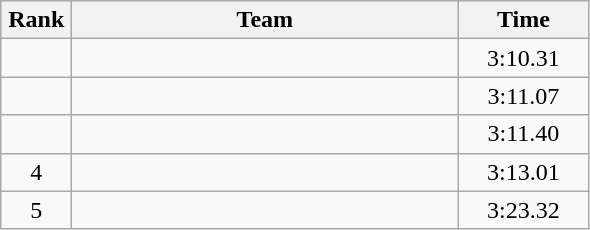<table class=wikitable style="text-align:center">
<tr>
<th width=40>Rank</th>
<th width=250>Team</th>
<th width=80>Time</th>
</tr>
<tr>
<td></td>
<td align=left></td>
<td>3:10.31</td>
</tr>
<tr>
<td></td>
<td align=left></td>
<td>3:11.07</td>
</tr>
<tr>
<td></td>
<td align=left></td>
<td>3:11.40</td>
</tr>
<tr>
<td>4</td>
<td align=left></td>
<td>3:13.01</td>
</tr>
<tr>
<td>5</td>
<td align=left></td>
<td>3:23.32</td>
</tr>
</table>
